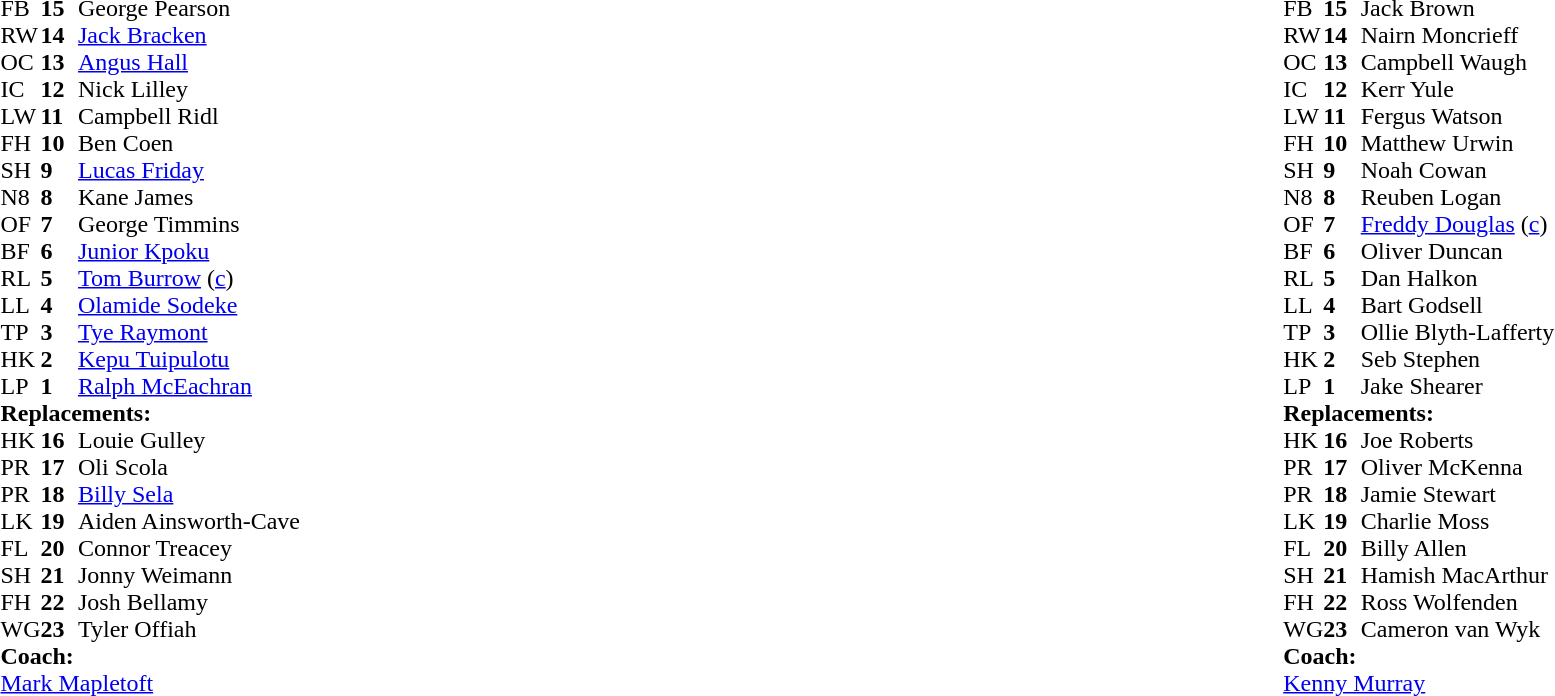<table style="width:100%">
<tr>
<td style="vertical-align:top; width:50%"><br><table cellspacing="0" cellpadding="0">
<tr>
<th width="25"></th>
<th width="25"></th>
</tr>
<tr>
<td>FB</td>
<td><strong>15</strong></td>
<td>George Pearson</td>
</tr>
<tr>
<td>RW</td>
<td><strong>14</strong></td>
<td><a href='#'>Jack Bracken</a></td>
<td></td>
<td></td>
</tr>
<tr>
<td>OC</td>
<td><strong>13</strong></td>
<td><a href='#'>Angus Hall</a></td>
</tr>
<tr>
<td>IC</td>
<td><strong>12</strong></td>
<td>Nick Lilley</td>
</tr>
<tr>
<td>LW</td>
<td><strong>11</strong></td>
<td>Campbell Ridl</td>
</tr>
<tr>
<td>FH</td>
<td><strong>10</strong></td>
<td>Ben Coen</td>
<td></td>
<td></td>
</tr>
<tr>
<td>SH</td>
<td><strong>9</strong></td>
<td><a href='#'>Lucas Friday</a></td>
<td></td>
<td></td>
</tr>
<tr>
<td>N8</td>
<td><strong>8</strong></td>
<td>Kane James</td>
<td></td>
<td></td>
</tr>
<tr>
<td>OF</td>
<td><strong>7</strong></td>
<td>George Timmins</td>
<td></td>
<td></td>
<td></td>
<td></td>
</tr>
<tr>
<td>BF</td>
<td><strong>6</strong></td>
<td><a href='#'>Junior Kpoku</a></td>
<td></td>
<td></td>
<td></td>
</tr>
<tr>
<td>RL</td>
<td><strong>5</strong></td>
<td><a href='#'>Tom Burrow</a> (<a href='#'>c</a>)</td>
</tr>
<tr>
<td>LL</td>
<td><strong>4</strong></td>
<td><a href='#'>Olamide Sodeke</a></td>
</tr>
<tr>
<td>TP</td>
<td><strong>3</strong></td>
<td><a href='#'>Tye Raymont</a></td>
<td></td>
<td></td>
</tr>
<tr>
<td>HK</td>
<td><strong>2</strong></td>
<td><a href='#'>Kepu Tuipulotu</a></td>
<td></td>
<td></td>
</tr>
<tr>
<td>LP</td>
<td><strong>1</strong></td>
<td><a href='#'>Ralph McEachran</a></td>
<td></td>
<td></td>
</tr>
<tr>
<td colspan="3"><strong>Replacements:</strong></td>
</tr>
<tr>
<td>HK</td>
<td><strong>16</strong></td>
<td>Louie Gulley</td>
<td></td>
<td></td>
</tr>
<tr>
<td>PR</td>
<td><strong>17</strong></td>
<td>Oli Scola</td>
<td></td>
<td></td>
</tr>
<tr>
<td>PR</td>
<td><strong>18</strong></td>
<td><a href='#'>Billy Sela</a></td>
<td></td>
<td></td>
</tr>
<tr>
<td>LK</td>
<td><strong>19</strong></td>
<td>Aiden Ainsworth-Cave</td>
<td></td>
<td></td>
</tr>
<tr>
<td>FL</td>
<td><strong>20</strong></td>
<td>Connor Treacey</td>
<td></td>
<td></td>
<td></td>
<td></td>
</tr>
<tr>
<td>SH</td>
<td><strong>21</strong></td>
<td>Jonny Weimann</td>
<td></td>
<td></td>
</tr>
<tr>
<td>FH</td>
<td><strong>22</strong></td>
<td>Josh Bellamy</td>
<td></td>
<td></td>
</tr>
<tr>
<td>WG</td>
<td><strong>23</strong></td>
<td>Tyler Offiah</td>
<td></td>
<td></td>
</tr>
<tr>
<td colspan="3"><strong>Coach:</strong></td>
</tr>
<tr>
<td colspan="3"><a href='#'>Mark Mapletoft</a></td>
</tr>
</table>
</td>
<td style="vertical-align:top"></td>
<td style="vertical-align:top; width:50%"><br><table cellspacing="0" cellpadding="0" style="margin:auto">
<tr>
<th width="25"></th>
<th width="25"></th>
</tr>
<tr>
<td>FB</td>
<td><strong>15</strong></td>
<td>Jack Brown</td>
</tr>
<tr>
<td>RW</td>
<td><strong>14</strong></td>
<td>Nairn Moncrieff</td>
<td></td>
<td></td>
</tr>
<tr>
<td>OC</td>
<td><strong>13</strong></td>
<td>Campbell Waugh</td>
<td></td>
<td></td>
</tr>
<tr>
<td>IC</td>
<td><strong>12</strong></td>
<td>Kerr Yule</td>
</tr>
<tr>
<td>LW</td>
<td><strong>11</strong></td>
<td>Fergus Watson</td>
</tr>
<tr>
<td>FH</td>
<td><strong>10</strong></td>
<td>Matthew Urwin</td>
</tr>
<tr>
<td>SH</td>
<td><strong>9</strong></td>
<td>Noah Cowan</td>
<td></td>
<td></td>
</tr>
<tr>
<td>N8</td>
<td><strong>8</strong></td>
<td>Reuben Logan</td>
<td></td>
<td></td>
</tr>
<tr>
<td>OF</td>
<td><strong>7</strong></td>
<td><a href='#'>Freddy Douglas</a> (<a href='#'>c</a>)</td>
</tr>
<tr>
<td>BF</td>
<td><strong>6</strong></td>
<td>Oliver Duncan</td>
</tr>
<tr>
<td>RL</td>
<td><strong>5</strong></td>
<td>Dan Halkon</td>
</tr>
<tr>
<td>LL</td>
<td><strong>4</strong></td>
<td>Bart Godsell</td>
<td></td>
<td></td>
</tr>
<tr>
<td>TP</td>
<td><strong>3</strong></td>
<td>Ollie Blyth-Lafferty</td>
<td></td>
<td></td>
</tr>
<tr>
<td>HK</td>
<td><strong>2</strong></td>
<td>Seb Stephen</td>
<td></td>
<td></td>
</tr>
<tr>
<td>LP</td>
<td><strong>1</strong></td>
<td>Jake Shearer</td>
<td></td>
<td></td>
</tr>
<tr>
<td colspan="3"><strong>Replacements:</strong></td>
</tr>
<tr>
<td>HK</td>
<td><strong>16</strong></td>
<td>Joe Roberts</td>
<td></td>
<td></td>
</tr>
<tr>
<td>PR</td>
<td><strong>17</strong></td>
<td>Oliver McKenna</td>
<td></td>
<td></td>
</tr>
<tr>
<td>PR</td>
<td><strong>18</strong></td>
<td>Jamie Stewart</td>
<td></td>
<td></td>
</tr>
<tr>
<td>LK</td>
<td><strong>19</strong></td>
<td>Charlie Moss</td>
<td></td>
<td></td>
</tr>
<tr>
<td>FL</td>
<td><strong>20</strong></td>
<td>Billy Allen</td>
<td></td>
<td></td>
</tr>
<tr>
<td>SH</td>
<td><strong>21</strong></td>
<td>Hamish MacArthur</td>
<td></td>
<td></td>
</tr>
<tr>
<td>FH</td>
<td><strong>22</strong></td>
<td>Ross Wolfenden</td>
<td></td>
<td></td>
</tr>
<tr>
<td>WG</td>
<td><strong>23</strong></td>
<td>Cameron van Wyk</td>
<td></td>
<td></td>
</tr>
<tr>
<td colspan="3"><strong>Coach:</strong></td>
</tr>
<tr>
<td colspan="3"><a href='#'>Kenny Murray</a></td>
</tr>
</table>
</td>
</tr>
</table>
